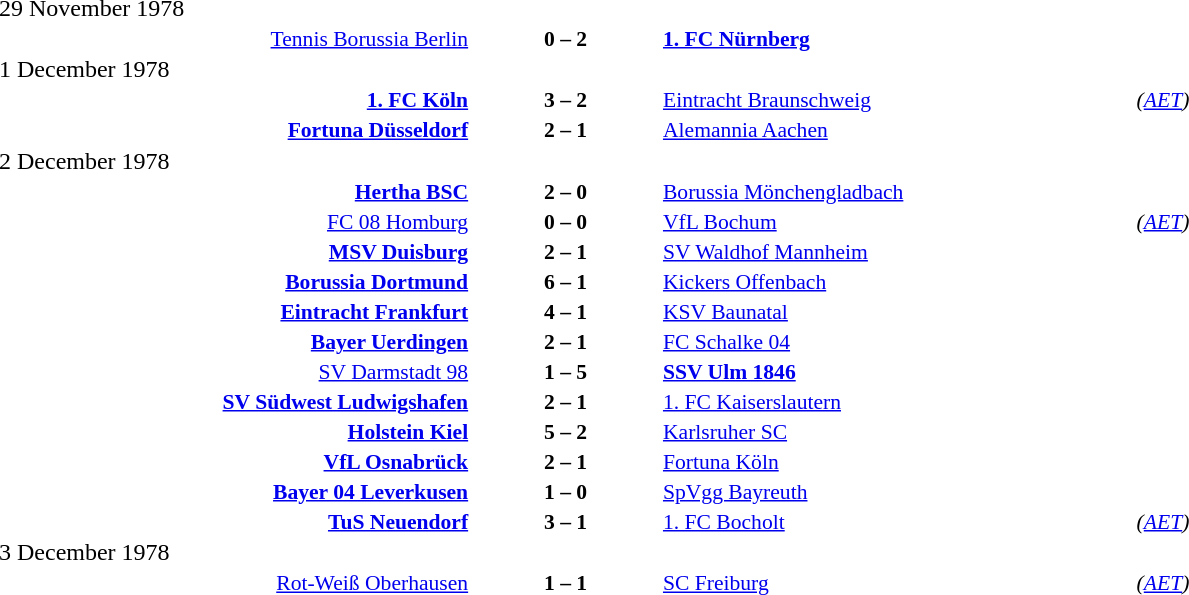<table style="width:100%;" cellspacing="1">
<tr>
<th width=25%></th>
<th width=10%></th>
<th width=25%></th>
<th></th>
</tr>
<tr>
<td>29 November 1978</td>
</tr>
<tr style=font-size:90%>
<td align=right><a href='#'>Tennis Borussia Berlin</a></td>
<td align=center><strong>0 – 2</strong></td>
<td><strong><a href='#'>1. FC Nürnberg</a></strong></td>
</tr>
<tr>
<td>1 December 1978</td>
</tr>
<tr style=font-size:90%>
<td align=right><strong><a href='#'>1. FC Köln</a></strong></td>
<td align=center><strong>3 – 2</strong></td>
<td><a href='#'>Eintracht Braunschweig</a></td>
<td><em>(<a href='#'>AET</a>)</em></td>
</tr>
<tr style=font-size:90%>
<td align=right><strong><a href='#'>Fortuna Düsseldorf</a></strong></td>
<td align=center><strong>2 – 1</strong></td>
<td><a href='#'>Alemannia Aachen</a></td>
</tr>
<tr>
<td>2 December 1978</td>
</tr>
<tr style=font-size:90%>
<td align=right><strong><a href='#'>Hertha BSC</a></strong></td>
<td align=center><strong>2 – 0</strong></td>
<td><a href='#'>Borussia Mönchengladbach</a></td>
</tr>
<tr style=font-size:90%>
<td align=right><a href='#'>FC 08 Homburg</a></td>
<td align=center><strong>0 – 0</strong></td>
<td><a href='#'>VfL Bochum</a></td>
<td><em>(<a href='#'>AET</a>)</em></td>
</tr>
<tr style=font-size:90%>
<td align=right><strong><a href='#'>MSV Duisburg</a></strong></td>
<td align=center><strong>2 – 1</strong></td>
<td><a href='#'>SV Waldhof Mannheim</a></td>
</tr>
<tr style=font-size:90%>
<td align=right><strong><a href='#'>Borussia Dortmund</a></strong></td>
<td align=center><strong>6 – 1</strong></td>
<td><a href='#'>Kickers Offenbach</a></td>
</tr>
<tr style=font-size:90%>
<td align=right><strong><a href='#'>Eintracht Frankfurt</a></strong></td>
<td align=center><strong>4 – 1</strong></td>
<td><a href='#'>KSV Baunatal</a></td>
</tr>
<tr style=font-size:90%>
<td align=right><strong><a href='#'>Bayer Uerdingen</a></strong></td>
<td align=center><strong>2 – 1</strong></td>
<td><a href='#'>FC Schalke 04</a></td>
</tr>
<tr style=font-size:90%>
<td align=right><a href='#'>SV Darmstadt 98</a></td>
<td align=center><strong>1 – 5</strong></td>
<td><strong><a href='#'>SSV Ulm 1846</a></strong></td>
</tr>
<tr style=font-size:90%>
<td align=right><strong><a href='#'>SV Südwest Ludwigshafen</a></strong></td>
<td align=center><strong>2 – 1</strong></td>
<td><a href='#'>1. FC Kaiserslautern</a></td>
</tr>
<tr style=font-size:90%>
<td align=right><strong><a href='#'>Holstein Kiel</a></strong></td>
<td align=center><strong>5 – 2</strong></td>
<td><a href='#'>Karlsruher SC</a></td>
</tr>
<tr style=font-size:90%>
<td align=right><strong><a href='#'>VfL Osnabrück</a></strong></td>
<td align=center><strong>2 – 1</strong></td>
<td><a href='#'>Fortuna Köln</a></td>
</tr>
<tr style=font-size:90%>
<td align=right><strong><a href='#'>Bayer 04 Leverkusen</a></strong></td>
<td align=center><strong>1 – 0</strong></td>
<td><a href='#'>SpVgg Bayreuth</a></td>
</tr>
<tr style=font-size:90%>
<td align=right><strong><a href='#'>TuS Neuendorf</a></strong></td>
<td align=center><strong>3 – 1</strong></td>
<td><a href='#'>1. FC Bocholt</a></td>
<td><em>(<a href='#'>AET</a>)</em></td>
</tr>
<tr>
<td>3 December 1978</td>
</tr>
<tr style=font-size:90%>
<td align=right><a href='#'>Rot-Weiß Oberhausen</a></td>
<td align=center><strong>1 – 1</strong></td>
<td><a href='#'>SC Freiburg</a></td>
<td><em>(<a href='#'>AET</a>)</em></td>
</tr>
</table>
